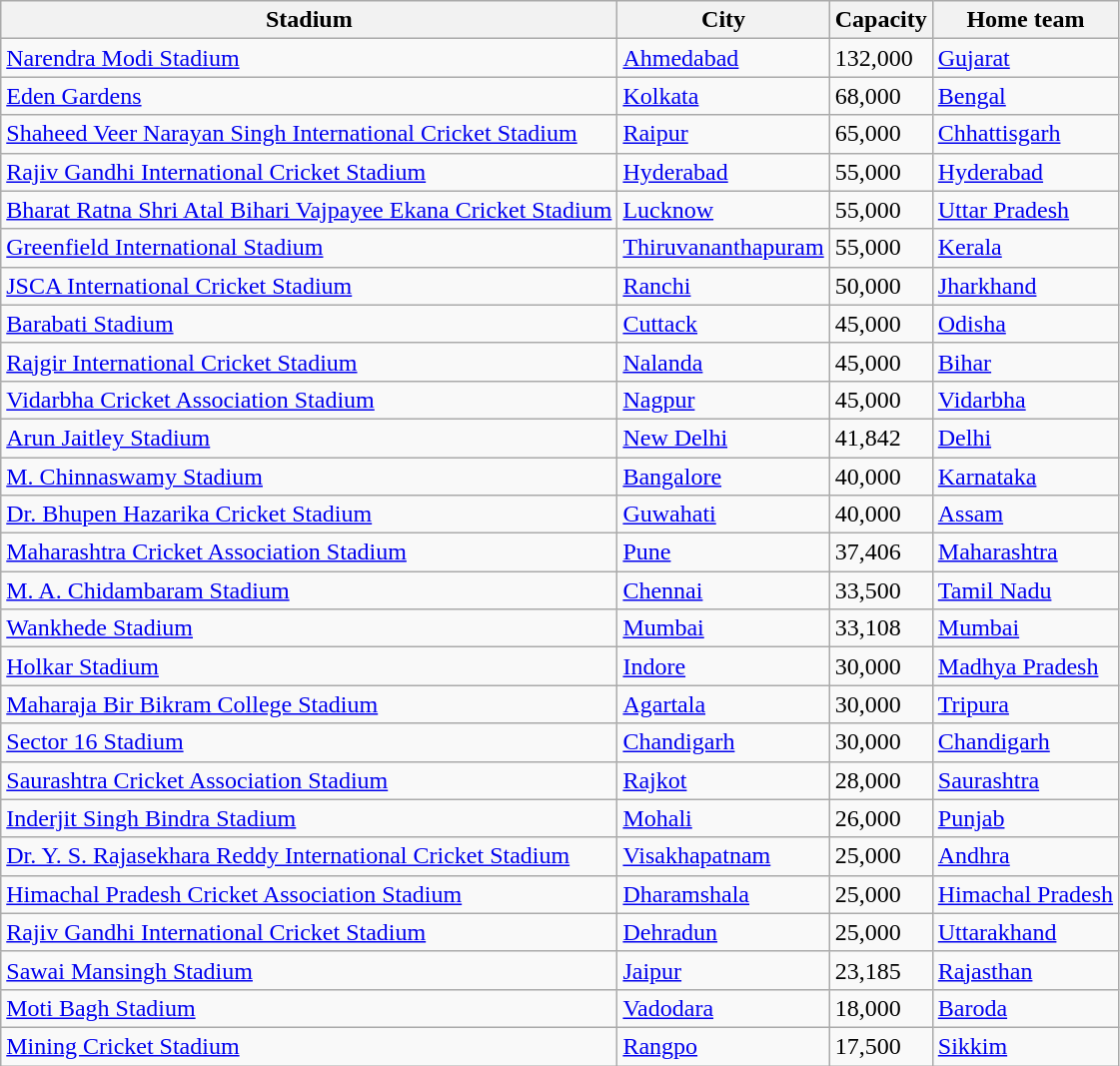<table class="sortable wikitable">
<tr>
<th>Stadium</th>
<th>City</th>
<th>Capacity</th>
<th>Home team</th>
</tr>
<tr>
<td><a href='#'>Narendra Modi Stadium</a></td>
<td><a href='#'>Ahmedabad</a></td>
<td>132,000</td>
<td><a href='#'>Gujarat</a></td>
</tr>
<tr>
<td><a href='#'>Eden Gardens</a></td>
<td><a href='#'>Kolkata</a></td>
<td>68,000</td>
<td><a href='#'>Bengal</a></td>
</tr>
<tr>
<td><a href='#'>Shaheed Veer Narayan Singh International Cricket Stadium</a></td>
<td><a href='#'>Raipur</a></td>
<td>65,000</td>
<td><a href='#'>Chhattisgarh</a></td>
</tr>
<tr>
<td><a href='#'>Rajiv Gandhi International Cricket Stadium</a></td>
<td><a href='#'>Hyderabad</a></td>
<td>55,000</td>
<td><a href='#'>Hyderabad</a></td>
</tr>
<tr>
<td><a href='#'>Bharat Ratna Shri Atal Bihari Vajpayee Ekana Cricket Stadium</a></td>
<td><a href='#'>Lucknow</a></td>
<td>55,000</td>
<td><a href='#'>Uttar Pradesh</a></td>
</tr>
<tr>
<td><a href='#'>Greenfield International Stadium</a></td>
<td><a href='#'>Thiruvananthapuram</a></td>
<td>55,000</td>
<td><a href='#'>Kerala</a></td>
</tr>
<tr>
<td><a href='#'>JSCA International Cricket Stadium</a></td>
<td><a href='#'>Ranchi</a></td>
<td>50,000</td>
<td><a href='#'>Jharkhand</a></td>
</tr>
<tr>
<td><a href='#'>Barabati Stadium</a></td>
<td><a href='#'>Cuttack</a></td>
<td>45,000</td>
<td><a href='#'>Odisha</a></td>
</tr>
<tr>
<td><a href='#'>Rajgir International Cricket Stadium</a></td>
<td><a href='#'>Nalanda</a></td>
<td>45,000</td>
<td><a href='#'>Bihar</a></td>
</tr>
<tr>
<td><a href='#'>Vidarbha Cricket Association Stadium</a></td>
<td><a href='#'>Nagpur</a></td>
<td>45,000</td>
<td><a href='#'>Vidarbha</a></td>
</tr>
<tr>
<td><a href='#'>Arun Jaitley Stadium</a></td>
<td><a href='#'>New Delhi</a></td>
<td>41,842</td>
<td><a href='#'>Delhi</a></td>
</tr>
<tr>
<td><a href='#'>M. Chinnaswamy Stadium</a></td>
<td><a href='#'>Bangalore</a></td>
<td>40,000</td>
<td><a href='#'>Karnataka</a></td>
</tr>
<tr>
<td><a href='#'>Dr. Bhupen Hazarika Cricket Stadium</a></td>
<td><a href='#'>Guwahati</a></td>
<td>40,000</td>
<td><a href='#'>Assam</a></td>
</tr>
<tr>
<td><a href='#'>Maharashtra Cricket Association Stadium</a></td>
<td><a href='#'>Pune</a></td>
<td>37,406</td>
<td><a href='#'>Maharashtra</a></td>
</tr>
<tr>
<td><a href='#'>M. A. Chidambaram Stadium</a></td>
<td><a href='#'>Chennai</a></td>
<td>33,500</td>
<td><a href='#'>Tamil Nadu</a></td>
</tr>
<tr>
<td><a href='#'>Wankhede Stadium</a></td>
<td><a href='#'>Mumbai</a></td>
<td>33,108</td>
<td><a href='#'>Mumbai</a></td>
</tr>
<tr>
<td><a href='#'>Holkar Stadium</a></td>
<td><a href='#'>Indore</a></td>
<td>30,000</td>
<td><a href='#'>Madhya Pradesh</a></td>
</tr>
<tr>
<td><a href='#'>Maharaja Bir Bikram College Stadium</a></td>
<td><a href='#'>Agartala</a></td>
<td>30,000</td>
<td><a href='#'>Tripura</a></td>
</tr>
<tr>
<td><a href='#'>Sector 16 Stadium</a></td>
<td><a href='#'>Chandigarh</a></td>
<td>30,000</td>
<td><a href='#'>Chandigarh</a></td>
</tr>
<tr>
<td><a href='#'>Saurashtra Cricket Association Stadium</a></td>
<td><a href='#'>Rajkot</a></td>
<td>28,000</td>
<td><a href='#'>Saurashtra</a></td>
</tr>
<tr>
<td><a href='#'>Inderjit Singh Bindra Stadium</a></td>
<td><a href='#'>Mohali</a></td>
<td>26,000</td>
<td><a href='#'>Punjab</a></td>
</tr>
<tr>
<td><a href='#'>Dr. Y. S. Rajasekhara Reddy International Cricket Stadium</a></td>
<td><a href='#'>Visakhapatnam</a></td>
<td>25,000</td>
<td><a href='#'>Andhra</a></td>
</tr>
<tr>
<td><a href='#'>Himachal Pradesh Cricket Association Stadium</a></td>
<td><a href='#'>Dharamshala</a></td>
<td>25,000</td>
<td><a href='#'>Himachal Pradesh</a></td>
</tr>
<tr>
<td><a href='#'>Rajiv Gandhi International Cricket Stadium</a></td>
<td><a href='#'>Dehradun</a></td>
<td>25,000</td>
<td><a href='#'>Uttarakhand</a></td>
</tr>
<tr>
<td><a href='#'>Sawai Mansingh Stadium</a></td>
<td><a href='#'>Jaipur</a></td>
<td>23,185</td>
<td><a href='#'>Rajasthan</a></td>
</tr>
<tr>
<td><a href='#'>Moti Bagh Stadium</a></td>
<td><a href='#'>Vadodara</a></td>
<td>18,000</td>
<td><a href='#'>Baroda</a></td>
</tr>
<tr>
<td><a href='#'>Mining Cricket Stadium</a></td>
<td><a href='#'>Rangpo</a></td>
<td>17,500</td>
<td><a href='#'>Sikkim</a></td>
</tr>
</table>
